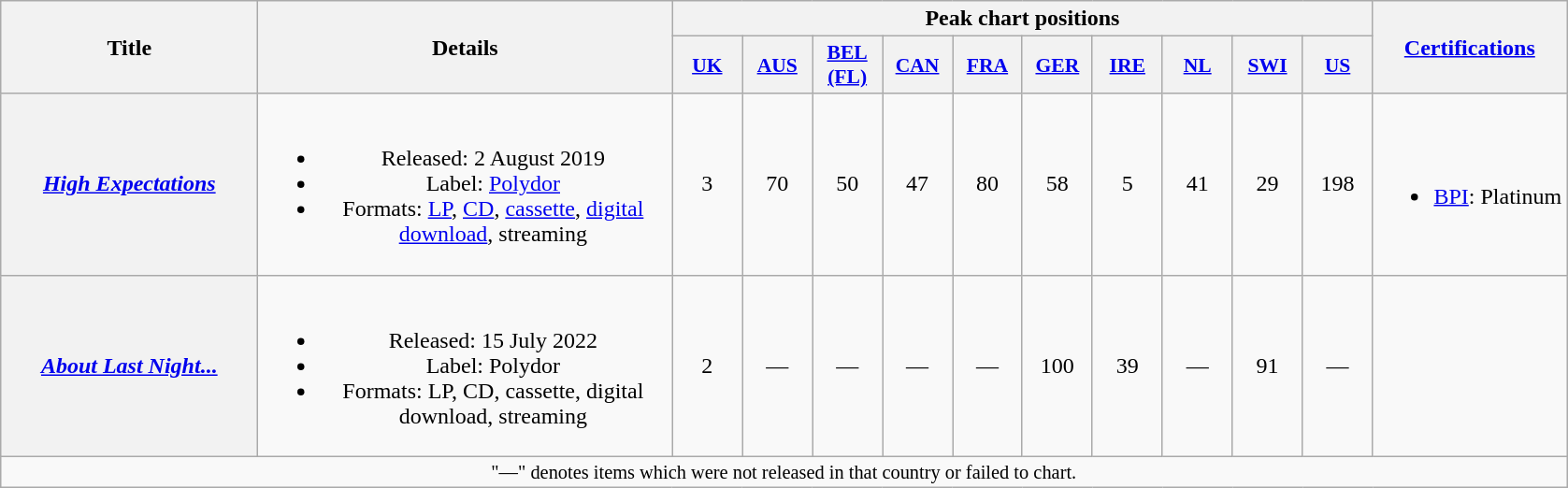<table class="wikitable plainrowheaders" style="text-align:center;">
<tr>
<th scope="col" rowspan="2" style="width:11em;">Title</th>
<th scope="col" rowspan="2" style="width:18em;">Details</th>
<th scope="col" colspan="10">Peak chart positions</th>
<th scope="col" rowspan="2"><a href='#'>Certifications</a></th>
</tr>
<tr>
<th scope="col" style="width:3em;font-size:90%;"><a href='#'>UK</a><br></th>
<th scope="col" style="width:3em;font-size:90%;"><a href='#'>AUS</a><br></th>
<th scope="col" style="width:3em;font-size:90%;"><a href='#'>BEL<br>(FL)</a><br></th>
<th scope="col" style="width:3em;font-size:90%;"><a href='#'>CAN</a><br></th>
<th scope="col" style="width:3em;font-size:90%;"><a href='#'>FRA</a><br></th>
<th scope="col" style="width:3em;font-size:90%;"><a href='#'>GER</a><br></th>
<th scope="col" style="width:3em;font-size:90%;"><a href='#'>IRE</a><br></th>
<th scope="col" style="width:3em;font-size:90%;"><a href='#'>NL</a><br></th>
<th scope="col" style="width:3em;font-size:90%;"><a href='#'>SWI</a><br></th>
<th scope="col" style="width:3em;font-size:90%;"><a href='#'>US</a><br></th>
</tr>
<tr>
<th scope="row"><em><a href='#'>High Expectations</a></em></th>
<td><br><ul><li>Released: 2 August 2019</li><li>Label: <a href='#'>Polydor</a></li><li>Formats: <a href='#'>LP</a>, <a href='#'>CD</a>, <a href='#'>cassette</a>, <a href='#'>digital download</a>, streaming</li></ul></td>
<td>3</td>
<td>70</td>
<td>50</td>
<td>47</td>
<td>80</td>
<td>58</td>
<td>5</td>
<td>41</td>
<td>29</td>
<td>198</td>
<td><br><ul><li><a href='#'>BPI</a>: Platinum</li></ul></td>
</tr>
<tr>
<th scope="row"><em><a href='#'>About Last Night...</a></em></th>
<td><br><ul><li>Released: 15 July 2022</li><li>Label: Polydor</li><li>Formats: LP, CD, cassette, digital download, streaming</li></ul></td>
<td>2</td>
<td>—</td>
<td>—</td>
<td>—</td>
<td>—</td>
<td>100</td>
<td>39</td>
<td>—</td>
<td>91</td>
<td>—</td>
<td></td>
</tr>
<tr>
<td colspan="16" style="font-size:85%;">"—" denotes items which were not released in that country or failed to chart.</td>
</tr>
</table>
